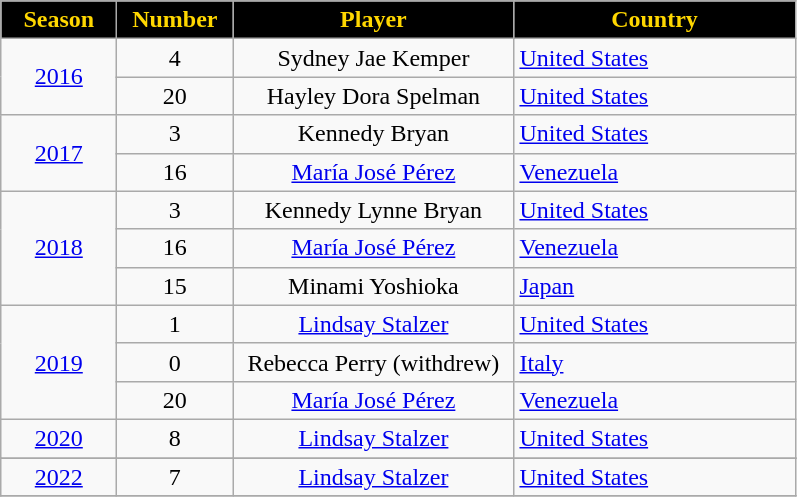<table class="wikitable">
<tr>
<th width=70px style="background: #000000; color: gold; text-align: center">Season</th>
<th width=70px style="background: #000000; color: gold">Number</th>
<th width=180px style="background: #000000; color: gold">Player</th>
<th width=180px style="background: #000000; color: gold">Country</th>
</tr>
<tr style="text-align:left;">
<td rowspan="2" style="text-align:center;"><a href='#'>2016</a></td>
<td align=center>4</td>
<td align=center>Sydney Jae Kemper</td>
<td> <a href='#'>United States</a></td>
</tr>
<tr style="text-align:left;">
<td align=center>20</td>
<td align=center>Hayley Dora Spelman</td>
<td> <a href='#'>United States</a></td>
</tr>
<tr style="text-align:left;">
<td rowspan="2" style="text-align:center;"><a href='#'>2017</a></td>
<td align=center>3</td>
<td align=center>Kennedy Bryan</td>
<td> <a href='#'>United States</a></td>
</tr>
<tr style="text-align:left;">
<td align=center>16</td>
<td align=center><a href='#'>María José Pérez</a></td>
<td> <a href='#'>Venezuela</a></td>
</tr>
<tr style="text-align:left;">
<td rowspan="3" style="text-align:center;"><a href='#'>2018</a></td>
<td align=center>3</td>
<td align=center>Kennedy Lynne Bryan</td>
<td> <a href='#'>United States</a></td>
</tr>
<tr>
<td align=center>16</td>
<td align=center><a href='#'>María José Pérez</a></td>
<td> <a href='#'>Venezuela</a></td>
</tr>
<tr>
<td align=center>15</td>
<td align=center>Minami Yoshioka</td>
<td> <a href='#'>Japan</a></td>
</tr>
<tr style="text-align:left;">
<td rowspan="3" style="text-align:center;"><a href='#'>2019</a></td>
<td align=center>1</td>
<td align=center><a href='#'>Lindsay Stalzer</a></td>
<td> <a href='#'>United States</a></td>
</tr>
<tr>
<td align=center>0</td>
<td align=center>Rebecca Perry (withdrew)</td>
<td> <a href='#'>Italy</a></td>
</tr>
<tr>
<td align=center>20</td>
<td align=center><a href='#'>María José Pérez</a></td>
<td> <a href='#'>Venezuela</a></td>
</tr>
<tr style="text-align:left;">
<td rowspan="1" style="text-align:center;"><a href='#'>2020</a></td>
<td align=center>8</td>
<td align=center><a href='#'>Lindsay Stalzer</a></td>
<td> <a href='#'>United States</a></td>
</tr>
<tr>
</tr>
<tr style="text-align:left;">
<td rowspan="1" style="text-align:center;"><a href='#'>2022</a></td>
<td align=center>7</td>
<td align=center><a href='#'>Lindsay Stalzer</a></td>
<td> <a href='#'>United States</a></td>
</tr>
<tr>
</tr>
</table>
